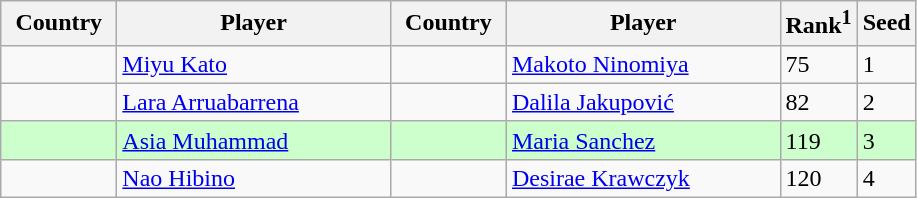<table class="sortable wikitable">
<tr>
<th width="70">Country</th>
<th width="175">Player</th>
<th width="70">Country</th>
<th width="175">Player</th>
<th>Rank<sup>1</sup></th>
<th>Seed</th>
</tr>
<tr>
<td></td>
<td><a href='#'>Miyu Kato</a></td>
<td></td>
<td><a href='#'>Makoto Ninomiya</a></td>
<td>75</td>
<td>1</td>
</tr>
<tr>
<td></td>
<td><a href='#'>Lara Arruabarrena</a></td>
<td></td>
<td><a href='#'>Dalila Jakupović</a></td>
<td>82</td>
<td>2</td>
</tr>
<tr style="background:#cfc;">
<td></td>
<td><a href='#'>Asia Muhammad</a></td>
<td></td>
<td><a href='#'>Maria Sanchez</a></td>
<td>119</td>
<td>3</td>
</tr>
<tr>
<td></td>
<td><a href='#'>Nao Hibino</a></td>
<td></td>
<td><a href='#'>Desirae Krawczyk</a></td>
<td>120</td>
<td>4</td>
</tr>
</table>
